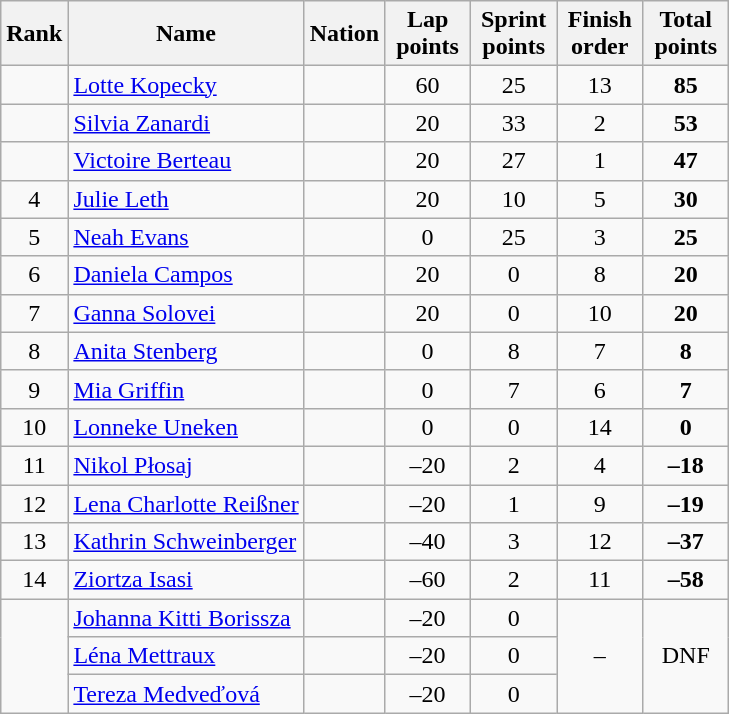<table class="wikitable sortable" style="text-align:center">
<tr>
<th>Rank</th>
<th>Name</th>
<th>Nation</th>
<th width=50>Lap points</th>
<th width=50>Sprint points</th>
<th width=50>Finish order</th>
<th width=50>Total points</th>
</tr>
<tr>
<td></td>
<td align=left><a href='#'>Lotte Kopecky</a></td>
<td align=left></td>
<td>60</td>
<td>25</td>
<td>13</td>
<td><strong>85</strong></td>
</tr>
<tr>
<td></td>
<td align=left><a href='#'>Silvia Zanardi</a></td>
<td align=left></td>
<td>20</td>
<td>33</td>
<td>2</td>
<td><strong>53</strong></td>
</tr>
<tr>
<td></td>
<td align=left><a href='#'>Victoire Berteau</a></td>
<td align=left></td>
<td>20</td>
<td>27</td>
<td>1</td>
<td><strong>47</strong></td>
</tr>
<tr>
<td>4</td>
<td align=left><a href='#'>Julie Leth</a></td>
<td align=left></td>
<td>20</td>
<td>10</td>
<td>5</td>
<td><strong>30</strong></td>
</tr>
<tr>
<td>5</td>
<td align=left><a href='#'>Neah Evans</a></td>
<td align=left></td>
<td>0</td>
<td>25</td>
<td>3</td>
<td><strong>25</strong></td>
</tr>
<tr>
<td>6</td>
<td align=left><a href='#'>Daniela Campos</a></td>
<td align=left></td>
<td>20</td>
<td>0</td>
<td>8</td>
<td><strong>20</strong></td>
</tr>
<tr>
<td>7</td>
<td align=left><a href='#'>Ganna Solovei</a></td>
<td align=left></td>
<td>20</td>
<td>0</td>
<td>10</td>
<td><strong>20</strong></td>
</tr>
<tr>
<td>8</td>
<td align=left><a href='#'>Anita Stenberg</a></td>
<td align=left></td>
<td>0</td>
<td>8</td>
<td>7</td>
<td><strong>8</strong></td>
</tr>
<tr>
<td>9</td>
<td align=left><a href='#'>Mia Griffin</a></td>
<td align=left></td>
<td>0</td>
<td>7</td>
<td>6</td>
<td><strong>7</strong></td>
</tr>
<tr>
<td>10</td>
<td align=left><a href='#'>Lonneke Uneken</a></td>
<td align=left></td>
<td>0</td>
<td>0</td>
<td>14</td>
<td><strong>0</strong></td>
</tr>
<tr>
<td>11</td>
<td align=left><a href='#'>Nikol Płosaj</a></td>
<td align=left></td>
<td>–20</td>
<td>2</td>
<td>4</td>
<td><strong>–18</strong></td>
</tr>
<tr>
<td>12</td>
<td align=left><a href='#'>Lena Charlotte Reißner</a></td>
<td align=left></td>
<td>–20</td>
<td>1</td>
<td>9</td>
<td><strong>–19</strong></td>
</tr>
<tr>
<td>13</td>
<td align=left><a href='#'>Kathrin Schweinberger</a></td>
<td align=left></td>
<td>–40</td>
<td>3</td>
<td>12</td>
<td><strong>–37</strong></td>
</tr>
<tr>
<td>14</td>
<td align=left><a href='#'>Ziortza Isasi</a></td>
<td align=left></td>
<td>–60</td>
<td>2</td>
<td>11</td>
<td><strong>–58</strong></td>
</tr>
<tr>
<td rowspan=3></td>
<td align=left><a href='#'>Johanna Kitti Borissza</a></td>
<td align=left></td>
<td>–20</td>
<td>0</td>
<td rowspan=3>–</td>
<td rowspan=3>DNF</td>
</tr>
<tr>
<td align=left><a href='#'>Léna Mettraux</a></td>
<td align=left></td>
<td>–20</td>
<td>0</td>
</tr>
<tr>
<td align=left><a href='#'>Tereza Medveďová</a></td>
<td align=left></td>
<td>–20</td>
<td>0</td>
</tr>
</table>
